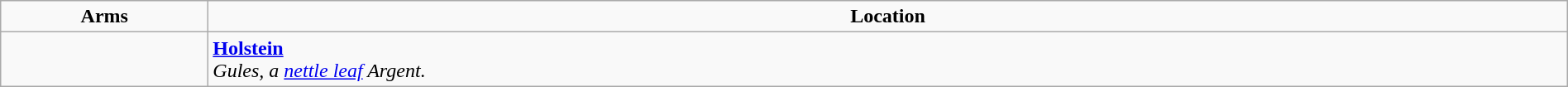<table class=wikitable width=100%>
<tr valign=top  align=center>
<td width="160"><strong>Arms</strong></td>
<td><strong>Location</strong></td>
</tr>
<tr valign=top>
<td align=center></td>
<td><strong><a href='#'>Holstein</a></strong><br><em>Gules, a <a href='#'>nettle leaf</a> Argent.</em></td>
</tr>
</table>
